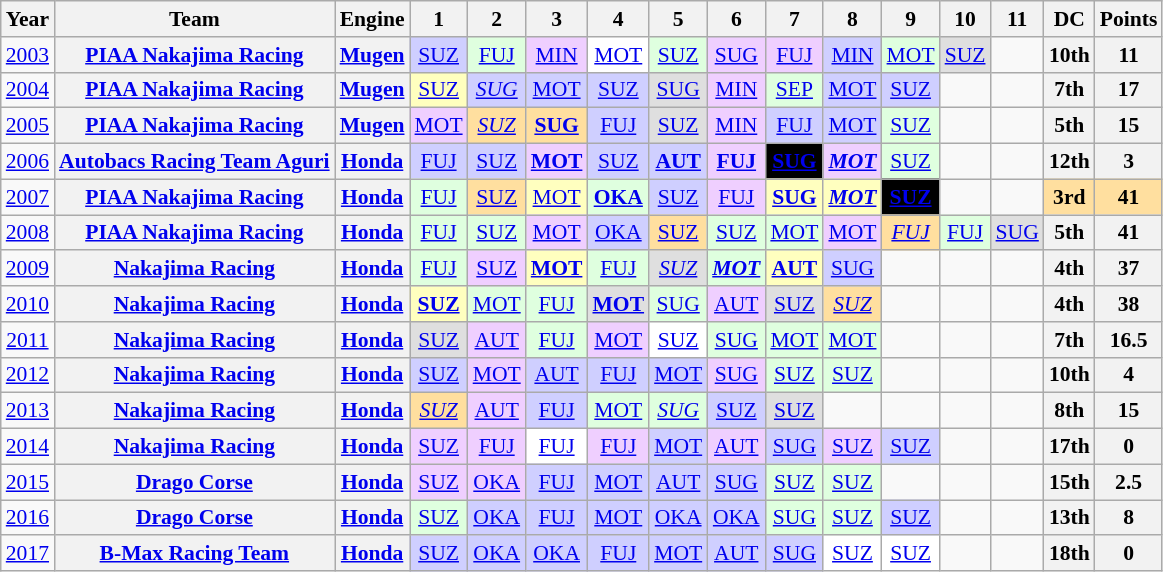<table class="wikitable" style="text-align:center; font-size:90%">
<tr>
<th>Year</th>
<th>Team</th>
<th>Engine</th>
<th>1</th>
<th>2</th>
<th>3</th>
<th>4</th>
<th>5</th>
<th>6</th>
<th>7</th>
<th>8</th>
<th>9</th>
<th>10</th>
<th>11</th>
<th>DC</th>
<th>Points</th>
</tr>
<tr>
<td><a href='#'>2003</a></td>
<th><a href='#'>PIAA Nakajima Racing</a></th>
<th><a href='#'>Mugen</a></th>
<td style="background:#CFCFFF;"><a href='#'>SUZ</a><br></td>
<td style="background:#DFFFDF;"><a href='#'>FUJ</a><br></td>
<td style="background:#EFCFFF;"><a href='#'>MIN</a><br></td>
<td style="background:#FFFFFF;"><a href='#'>MOT</a><br></td>
<td style="background:#DFFFDF;"><a href='#'>SUZ</a><br></td>
<td style="background:#EFCFFF;"><a href='#'>SUG</a><br></td>
<td style="background:#EFCFFF;"><a href='#'>FUJ</a><br></td>
<td style="background:#CFCFFF;"><a href='#'>MIN</a><br></td>
<td style="background:#DFFFDF;"><a href='#'>MOT</a><br></td>
<td style="background:#DFDFDF;"><a href='#'>SUZ</a><br></td>
<td></td>
<th>10th</th>
<th>11</th>
</tr>
<tr>
<td><a href='#'>2004</a></td>
<th><a href='#'>PIAA Nakajima Racing</a></th>
<th><a href='#'>Mugen</a></th>
<td style="background:#FFFFBF;"><a href='#'>SUZ</a><br></td>
<td style="background:#CFCFFF;"><a href='#'><em>SUG</em></a><br></td>
<td style="background:#CFCFFF;"><a href='#'>MOT</a><br></td>
<td style="background:#CFCFFF;"><a href='#'>SUZ</a><br></td>
<td style="background:#DFDFDF;"><a href='#'>SUG</a><br></td>
<td style="background:#EFCFFF;"><a href='#'>MIN</a><br></td>
<td style="background:#DFFFDF;"><a href='#'>SEP</a><br></td>
<td style="background:#CFCFFF;"><a href='#'>MOT</a><br></td>
<td style="background:#CFCFFF;"><a href='#'>SUZ</a><br></td>
<td></td>
<td></td>
<th>7th</th>
<th>17</th>
</tr>
<tr>
<td><a href='#'>2005</a></td>
<th><a href='#'>PIAA Nakajima Racing</a></th>
<th><a href='#'>Mugen</a></th>
<td style="background:#EFCFFF;"><a href='#'>MOT</a><br></td>
<td style="background:#FFDF9F;"><a href='#'><em>SUZ</em></a><br></td>
<td style="background:#FFDF9F;"><a href='#'><strong>SUG</strong></a><br></td>
<td style="background:#CFCFFF;"><a href='#'>FUJ</a><br></td>
<td style="background:#DFDFDF;"><a href='#'>SUZ</a><br></td>
<td style="background:#EFCFFF;"><a href='#'>MIN</a><br></td>
<td style="background:#CFCFFF;"><a href='#'>FUJ</a><br></td>
<td style="background:#CFCFFF;"><a href='#'>MOT</a><br></td>
<td style="background:#DFFFDF;"><a href='#'>SUZ</a><br></td>
<td></td>
<td></td>
<th>5th</th>
<th>15</th>
</tr>
<tr>
<td><a href='#'>2006</a></td>
<th><a href='#'>Autobacs Racing Team Aguri</a></th>
<th><a href='#'>Honda</a></th>
<td style="background:#CFCFFF;"><a href='#'>FUJ</a><br></td>
<td style="background:#CFCFFF;"><a href='#'>SUZ</a><br></td>
<td style="background:#EFCFFF;"><a href='#'><strong>MOT</strong></a><br></td>
<td style="background:#CFCFFF;"><a href='#'>SUZ</a><br></td>
<td style="background:#CFCFFF;"><a href='#'><strong>AUT</strong></a><br></td>
<td style="background:#EFCFFF;"><a href='#'><strong>FUJ</strong></a><br></td>
<td style="background:#000; color:white;"><a href='#'><span><strong>SUG</strong></span></a><br></td>
<td style="background:#EFCFFF;"><a href='#'><strong><em>MOT</em></strong></a><br></td>
<td style="background:#DFFFDF;"><a href='#'>SUZ</a><br></td>
<td></td>
<td></td>
<th>12th</th>
<th>3</th>
</tr>
<tr>
<td><a href='#'>2007</a></td>
<th><a href='#'>PIAA Nakajima Racing</a></th>
<th><a href='#'>Honda</a></th>
<td style="background:#DFFFDF;"><a href='#'>FUJ</a><br></td>
<td style="background:#FFDF9F;"><a href='#'>SUZ</a><br></td>
<td style="background:#FFFFBF;"><a href='#'>MOT</a><br></td>
<td style="background:#DFFFDF;"><a href='#'><strong>OKA</strong></a><br></td>
<td style="background:#CFCFFF;"><a href='#'>SUZ</a><br></td>
<td style="background:#EFCFFF;"><a href='#'>FUJ</a><br></td>
<td style="background:#FFFFBF;"><a href='#'><strong>SUG</strong></a><br></td>
<td style="background:#FFFFBF;"><a href='#'><strong><em>MOT</em></strong></a><br></td>
<td style="background:#000; color:white;"><a href='#'><span><strong>SUZ</strong></span></a><br></td>
<td></td>
<td></td>
<th style="background:#FFDF9F;">3rd</th>
<th style="background:#FFDF9F;">41</th>
</tr>
<tr>
<td><a href='#'>2008</a></td>
<th><a href='#'>PIAA Nakajima Racing</a></th>
<th><a href='#'>Honda</a></th>
<td style="background:#DFFFDF;"><a href='#'>FUJ</a><br></td>
<td style="background:#DFFFDF;"><a href='#'>SUZ</a><br></td>
<td style="background:#EFCFFF;"><a href='#'>MOT</a><br></td>
<td style="background:#CFCFFF;"><a href='#'>OKA</a><br></td>
<td style="background:#FFDF9F;"><a href='#'>SUZ</a><br></td>
<td style="background:#DFFFDF;"><a href='#'>SUZ</a><br></td>
<td style="background:#DFFFDF;"><a href='#'>MOT</a><br></td>
<td style="background:#EFCFFF;"><a href='#'>MOT</a><br></td>
<td style="background:#FFDF9F;"><a href='#'><em>FUJ</em></a><br></td>
<td style="background:#DFFFDF;"><a href='#'>FUJ</a><br></td>
<td style="background:#DFDFDF;"><a href='#'>SUG</a><br></td>
<th>5th</th>
<th>41</th>
</tr>
<tr>
<td><a href='#'>2009</a></td>
<th><a href='#'>Nakajima Racing</a></th>
<th><a href='#'>Honda</a></th>
<td style="background:#DFFFDF;"><a href='#'>FUJ</a><br></td>
<td style="background:#EFCFFF;"><a href='#'>SUZ</a><br></td>
<td style="background:#FFFFBF;"><strong><a href='#'>MOT</a></strong><br></td>
<td style="background:#DFFFDF;"><a href='#'>FUJ</a><br></td>
<td style="background:#DFDFDF;"><em><a href='#'>SUZ</a></em><br></td>
<td style="background:#DFFFDF;"><strong><em><a href='#'>MOT</a></em></strong><br></td>
<td style="background:#FFFFBF;"><strong><a href='#'>AUT</a></strong><br></td>
<td style="background:#CFCFFF;"><a href='#'>SUG</a><br></td>
<td></td>
<td></td>
<td></td>
<th>4th</th>
<th>37</th>
</tr>
<tr>
<td><a href='#'>2010</a></td>
<th><a href='#'>Nakajima Racing</a></th>
<th><a href='#'>Honda</a></th>
<td style="background:#FFFFBF;"><strong><a href='#'>SUZ</a></strong><br></td>
<td style="background:#DFFFDF;"><a href='#'>MOT</a><br></td>
<td style="background:#DFFFDF;"><a href='#'>FUJ</a><br></td>
<td style="background:#DFDFDF;"><strong><a href='#'>MOT</a></strong><br></td>
<td style="background:#DFFFDF;"><a href='#'>SUG</a><br></td>
<td style="background:#EFCFFF;"><a href='#'>AUT</a><br></td>
<td style="background:#DFDFDF;"><a href='#'>SUZ</a><br></td>
<td style="background:#FFDF9F;"><em><a href='#'>SUZ</a></em><br></td>
<td></td>
<td></td>
<td></td>
<th>4th</th>
<th>38</th>
</tr>
<tr>
<td><a href='#'>2011</a></td>
<th><a href='#'>Nakajima Racing</a></th>
<th><a href='#'>Honda</a></th>
<td style="background:#DFDFDF;"><a href='#'>SUZ</a><br></td>
<td style="background:#EFCFFF;"><a href='#'>AUT</a><br></td>
<td style="background:#DFFFDF;"><a href='#'>FUJ</a><br></td>
<td style="background:#EFCFFF;"><a href='#'>MOT</a><br></td>
<td style="background:#FFFFFF;"><a href='#'>SUZ</a><br></td>
<td style="background:#DFFFDF;"><a href='#'>SUG</a><br></td>
<td style="background:#DFFFDF;"><a href='#'>MOT</a><br></td>
<td style="background:#DFFFDF;"><a href='#'>MOT</a><br></td>
<td></td>
<td></td>
<td></td>
<th>7th</th>
<th>16.5</th>
</tr>
<tr>
<td><a href='#'>2012</a></td>
<th><a href='#'>Nakajima Racing</a></th>
<th><a href='#'>Honda</a></th>
<td style="background:#CFCFFF;"><a href='#'>SUZ</a><br></td>
<td style="background:#EFCFFF;"><a href='#'>MOT</a><br></td>
<td style="background:#CFCFFF;"><a href='#'>AUT</a><br></td>
<td style="background:#CFCFFF;"><a href='#'>FUJ</a><br></td>
<td style="background:#CFCFFF;"><a href='#'>MOT</a><br></td>
<td style="background:#EFCFFF;"><a href='#'>SUG</a><br></td>
<td style="background:#DFFFDF;"><a href='#'>SUZ</a><br></td>
<td style="background:#DFFFDF;"><a href='#'>SUZ</a><br></td>
<td></td>
<td></td>
<td></td>
<th>10th</th>
<th>4</th>
</tr>
<tr>
<td><a href='#'>2013</a></td>
<th><a href='#'>Nakajima Racing</a></th>
<th><a href='#'>Honda</a></th>
<td style="background:#FFDF9F;"><em><a href='#'>SUZ</a></em><br></td>
<td style="background:#EFCFFF;"><a href='#'>AUT</a><br></td>
<td style="background:#CFCFFF;"><a href='#'>FUJ</a><br></td>
<td style="background:#DFFFDF;"><a href='#'>MOT</a><br></td>
<td style="background:#DFFFDF;"><em><a href='#'>SUG</a></em><br></td>
<td style="background:#CFCFFF;"><a href='#'>SUZ</a><br></td>
<td style="background:#DFDFDF;"><a href='#'>SUZ</a><br></td>
<td></td>
<td></td>
<td></td>
<td></td>
<th>8th</th>
<th>15</th>
</tr>
<tr>
<td><a href='#'>2014</a></td>
<th><a href='#'>Nakajima Racing</a></th>
<th><a href='#'>Honda</a></th>
<td style="background:#EFCFFF;"><a href='#'>SUZ</a><br></td>
<td style="background:#EFCFFF;"><a href='#'>FUJ</a><br></td>
<td style="background:#FFFFFF;"><a href='#'>FUJ</a><br></td>
<td style="background:#EFCFFF;"><a href='#'>FUJ</a><br></td>
<td style="background:#CFCFFF;"><a href='#'>MOT</a><br></td>
<td style="background:#EFCFFF;"><a href='#'>AUT</a><br></td>
<td style="background:#CFCFFF;"><a href='#'>SUG</a><br></td>
<td style="background:#EFCFFF;"><a href='#'>SUZ</a><br></td>
<td style="background:#CFCFFF;"><a href='#'>SUZ</a><br></td>
<td></td>
<td></td>
<th>17th</th>
<th>0</th>
</tr>
<tr>
<td><a href='#'>2015</a></td>
<th><a href='#'>Drago Corse</a></th>
<th><a href='#'>Honda</a></th>
<td style="background:#EFCFFF;"><a href='#'>SUZ</a><br></td>
<td style="background:#EFCFFF;"><a href='#'>OKA</a><br></td>
<td style="background:#CFCFFF;"><a href='#'>FUJ</a><br></td>
<td style="background:#CFCFFF;"><a href='#'>MOT</a><br></td>
<td style="background:#CFCFFF;"><a href='#'>AUT</a><br></td>
<td style="background:#CFCFFF;"><a href='#'>SUG</a><br></td>
<td style="background:#DFFFDF;"><a href='#'>SUZ</a><br></td>
<td style="background:#DFFFDF;"><a href='#'>SUZ</a><br></td>
<td></td>
<td></td>
<td></td>
<th>15th</th>
<th>2.5</th>
</tr>
<tr>
<td><a href='#'>2016</a></td>
<th><a href='#'>Drago Corse</a></th>
<th><a href='#'>Honda</a></th>
<td style="background:#DFFFDF;"><a href='#'>SUZ</a><br></td>
<td style="background:#CFCFFF;"><a href='#'>OKA</a><br></td>
<td style="background:#CFCFFF;"><a href='#'>FUJ</a><br></td>
<td style="background:#CFCFFF;"><a href='#'>MOT</a><br></td>
<td style="background:#CFCFFF;"><a href='#'>OKA</a><br></td>
<td style="background:#CFCFFF;"><a href='#'>OKA</a><br></td>
<td style="background:#DFFFDF;"><a href='#'>SUG</a><br></td>
<td style="background:#DFFFDF;"><a href='#'>SUZ</a><br></td>
<td style="background:#CFCFFF;"><a href='#'>SUZ</a><br></td>
<td></td>
<td></td>
<th>13th</th>
<th>8</th>
</tr>
<tr>
<td><a href='#'>2017</a></td>
<th><a href='#'>B-Max Racing Team</a></th>
<th><a href='#'>Honda</a></th>
<td style="background:#CFCFFF;"><a href='#'>SUZ</a><br></td>
<td style="background:#CFCFFF;"><a href='#'>OKA</a><br></td>
<td style="background:#CFCFFF;"><a href='#'>OKA</a><br></td>
<td style="background:#CFCFFF;"><a href='#'>FUJ</a><br></td>
<td style="background:#CFCFFF;"><a href='#'>MOT</a><br></td>
<td style="background:#CFCFFF;"><a href='#'>AUT</a><br></td>
<td style="background:#CFCFFF;"><a href='#'>SUG</a><br></td>
<td style="background:#FFFFFF;"><a href='#'>SUZ</a><br></td>
<td style="background:#FFFFFF;"><a href='#'>SUZ</a><br></td>
<td></td>
<td></td>
<th>18th</th>
<th>0</th>
</tr>
</table>
